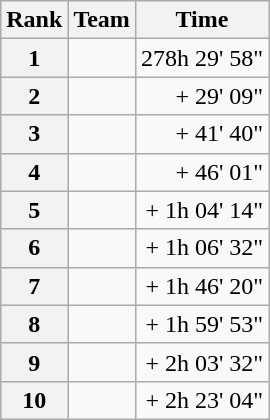<table class="wikitable">
<tr>
<th scope="col">Rank</th>
<th scope="col">Team</th>
<th scope="col">Time</th>
</tr>
<tr>
<th scope="row">1</th>
<td></td>
<td style="text-align:right;">278h 29' 58"</td>
</tr>
<tr>
<th scope="row">2</th>
<td></td>
<td style="text-align:right;">+ 29' 09"</td>
</tr>
<tr>
<th scope="row">3</th>
<td></td>
<td style="text-align:right;">+ 41' 40"</td>
</tr>
<tr>
<th scope="row">4</th>
<td></td>
<td style="text-align:right;">+ 46' 01"</td>
</tr>
<tr>
<th scope="row">5</th>
<td></td>
<td style="text-align:right;">+ 1h 04' 14"</td>
</tr>
<tr>
<th scope="row">6</th>
<td></td>
<td style="text-align:right;">+ 1h 06' 32"</td>
</tr>
<tr>
<th scope="row">7</th>
<td></td>
<td style="text-align:right;">+ 1h 46' 20"</td>
</tr>
<tr>
<th scope="row">8</th>
<td></td>
<td style="text-align:right;">+ 1h 59' 53"</td>
</tr>
<tr>
<th scope="row">9</th>
<td></td>
<td style="text-align:right;">+ 2h 03' 32"</td>
</tr>
<tr>
<th scope="row">10</th>
<td></td>
<td style="text-align:right;">+ 2h 23' 04"</td>
</tr>
</table>
